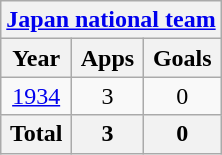<table class="wikitable" style="text-align:center">
<tr>
<th colspan=3><a href='#'>Japan national team</a></th>
</tr>
<tr>
<th>Year</th>
<th>Apps</th>
<th>Goals</th>
</tr>
<tr>
<td><a href='#'>1934</a></td>
<td>3</td>
<td>0</td>
</tr>
<tr>
<th>Total</th>
<th>3</th>
<th>0</th>
</tr>
</table>
